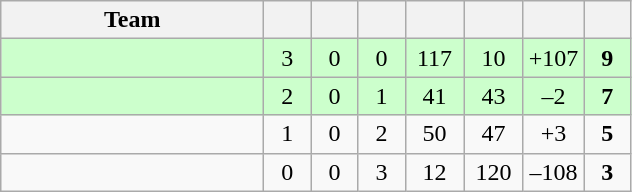<table class="wikitable" style="text-align:center;">
<tr>
<th style="width:10.5em;">Team</th>
<th style="width:1.5em;"></th>
<th style="width:1.5em;"></th>
<th style="width:1.5em;"></th>
<th style="width:2.0em;"></th>
<th style="width:2.0em;"></th>
<th style="width:2.0em;"></th>
<th style="width:1.5em;"></th>
</tr>
<tr bgcolor=#cfc>
<td align="left"></td>
<td>3</td>
<td>0</td>
<td>0</td>
<td>117</td>
<td>10</td>
<td>+107</td>
<td><strong>9</strong></td>
</tr>
<tr bgcolor=#cfc>
<td align="left"></td>
<td>2</td>
<td>0</td>
<td>1</td>
<td>41</td>
<td>43</td>
<td>–2</td>
<td><strong>7</strong></td>
</tr>
<tr>
<td align="left"></td>
<td>1</td>
<td>0</td>
<td>2</td>
<td>50</td>
<td>47</td>
<td>+3</td>
<td><strong>5</strong></td>
</tr>
<tr>
<td align="left"></td>
<td>0</td>
<td>0</td>
<td>3</td>
<td>12</td>
<td>120</td>
<td>–108</td>
<td><strong>3</strong></td>
</tr>
</table>
